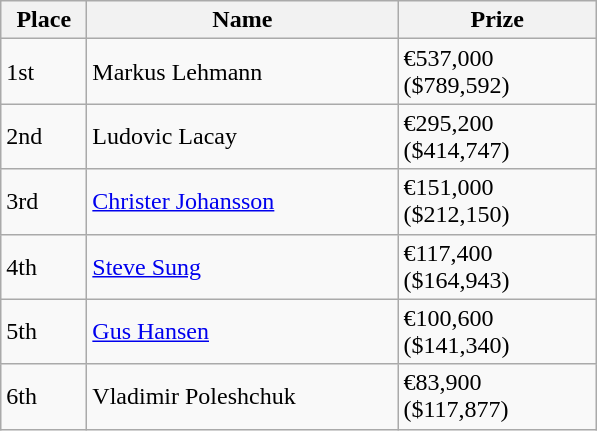<table class="wikitable">
<tr>
<th width="50">Place</th>
<th width="200">Name</th>
<th width="125">Prize</th>
</tr>
<tr>
<td>1st</td>
<td>Markus Lehmann</td>
<td>€537,000 ($789,592)</td>
</tr>
<tr>
<td>2nd</td>
<td>Ludovic Lacay</td>
<td>€295,200 ($414,747)</td>
</tr>
<tr>
<td>3rd</td>
<td><a href='#'>Christer Johansson</a></td>
<td>€151,000 ($212,150)</td>
</tr>
<tr>
<td>4th</td>
<td><a href='#'>Steve Sung</a></td>
<td>€117,400 ($164,943)</td>
</tr>
<tr>
<td>5th</td>
<td><a href='#'>Gus Hansen</a></td>
<td>€100,600 ($141,340)</td>
</tr>
<tr>
<td>6th</td>
<td>Vladimir Poleshchuk</td>
<td>€83,900 ($117,877)</td>
</tr>
</table>
